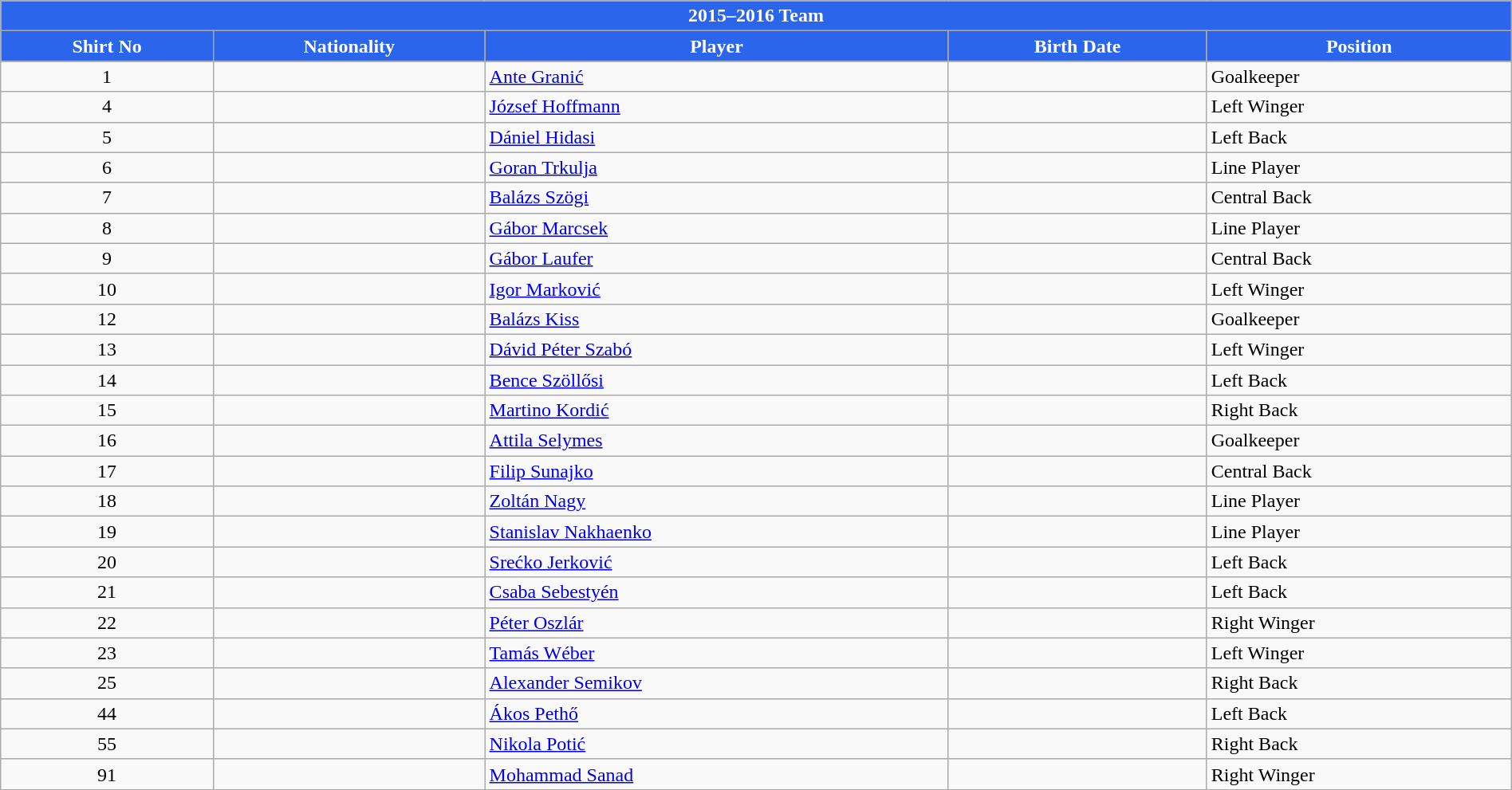<table class="wikitable collapsible collapsed" style="width:100%;">
<tr>
<th colspan=5 style="background-color:#2B65EC;color:#FFFFFF;text-align:center;"> <strong>2015–2016 Team</strong></th>
</tr>
<tr>
<th style="color:#FFFFFF; background:#2B65EC">Shirt No</th>
<th style="color:#FFFFFF; background:#2B65EC">Nationality</th>
<th style="color:#FFFFFF; background:#2B65EC">Player</th>
<th style="color:#FFFFFF; background:#2B65EC">Birth Date</th>
<th style="color:#FFFFFF; background:#2B65EC">Position</th>
</tr>
<tr>
<td align=center>1</td>
<td></td>
<td><a href='#'>Ante Granić</a></td>
<td></td>
<td>Goalkeeper</td>
</tr>
<tr>
<td align=center>4</td>
<td></td>
<td><a href='#'>József Hoffmann</a></td>
<td></td>
<td>Left Winger</td>
</tr>
<tr>
<td align=center>5</td>
<td></td>
<td><a href='#'>Dániel Hidasi</a></td>
<td></td>
<td>Left Back</td>
</tr>
<tr>
<td align=center>6</td>
<td></td>
<td><a href='#'>Goran Trkulja</a></td>
<td></td>
<td>Line Player</td>
</tr>
<tr>
<td align=center>7</td>
<td></td>
<td><a href='#'>Balázs Szögi</a></td>
<td></td>
<td>Central Back</td>
</tr>
<tr>
<td align=center>8</td>
<td></td>
<td><a href='#'>Gábor Marcsek</a></td>
<td></td>
<td>Line Player</td>
</tr>
<tr>
<td align=center>9</td>
<td></td>
<td><a href='#'>Gábor Laufer</a></td>
<td></td>
<td>Central Back</td>
</tr>
<tr>
<td align=center>10</td>
<td></td>
<td><a href='#'>Igor Marković</a></td>
<td></td>
<td>Left Winger</td>
</tr>
<tr>
<td align=center>12</td>
<td></td>
<td><a href='#'>Balázs Kiss</a></td>
<td></td>
<td>Goalkeeper</td>
</tr>
<tr>
<td align=center>13</td>
<td></td>
<td><a href='#'>Dávid Péter Szabó</a></td>
<td></td>
<td>Left Winger</td>
</tr>
<tr>
<td align=center>14</td>
<td></td>
<td><a href='#'>Bence Szöllősi</a></td>
<td></td>
<td>Left Back</td>
</tr>
<tr>
<td align=center>15</td>
<td></td>
<td><a href='#'>Martino Kordić</a></td>
<td></td>
<td>Right Back</td>
</tr>
<tr>
<td align=center>16</td>
<td></td>
<td><a href='#'>Attila Selymes</a></td>
<td></td>
<td>Goalkeeper</td>
</tr>
<tr>
<td align=center>17</td>
<td></td>
<td><a href='#'>Filip Sunajko</a></td>
<td></td>
<td>Central Back</td>
</tr>
<tr>
<td align=center>18</td>
<td></td>
<td><a href='#'>Zoltán Nagy</a></td>
<td></td>
<td>Line Player</td>
</tr>
<tr>
<td align=center>19</td>
<td></td>
<td><a href='#'>Stanislav Nakhaenko</a></td>
<td></td>
<td>Line Player</td>
</tr>
<tr>
<td align=center>20</td>
<td></td>
<td><a href='#'>Srećko Jerković</a></td>
<td></td>
<td>Left Back</td>
</tr>
<tr>
<td align=center>21</td>
<td></td>
<td><a href='#'>Csaba Sebestyén</a></td>
<td></td>
<td>Left Back</td>
</tr>
<tr>
<td align=center>22</td>
<td></td>
<td><a href='#'>Péter Oszlár</a></td>
<td></td>
<td>Right Winger</td>
</tr>
<tr>
<td align=center>23</td>
<td></td>
<td><a href='#'>Tamás Wéber</a></td>
<td></td>
<td>Left Winger</td>
</tr>
<tr>
<td align=center>25</td>
<td></td>
<td><a href='#'>Alexander Semikov</a></td>
<td></td>
<td>Right Back</td>
</tr>
<tr>
<td align=center>44</td>
<td></td>
<td><a href='#'>Ákos Pethő</a></td>
<td></td>
<td>Left Back</td>
</tr>
<tr>
<td align=center>55</td>
<td></td>
<td><a href='#'>Nikola Potić</a></td>
<td></td>
<td>Right Back</td>
</tr>
<tr>
<td align=center>91</td>
<td></td>
<td><a href='#'>Mohammad Sanad</a></td>
<td></td>
<td>Right Winger</td>
</tr>
</table>
